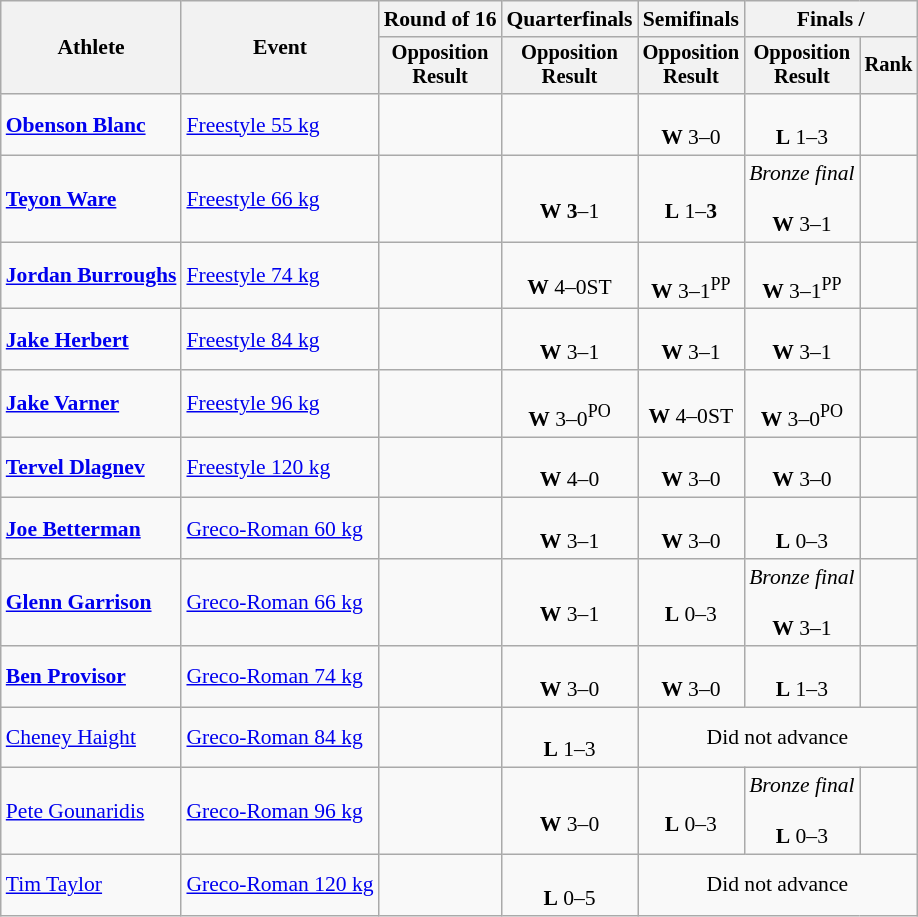<table class=wikitable style=font-size:90%;text-align:center>
<tr>
<th rowspan=2>Athlete</th>
<th rowspan=2>Event</th>
<th>Round of 16</th>
<th>Quarterfinals</th>
<th>Semifinals</th>
<th colspan=2>Finals / </th>
</tr>
<tr style=font-size:95%>
<th>Opposition<br>Result</th>
<th>Opposition<br>Result</th>
<th>Opposition<br>Result</th>
<th>Opposition<br>Result</th>
<th>Rank</th>
</tr>
<tr>
<td align=left><strong><a href='#'>Obenson Blanc</a></strong></td>
<td align=left><a href='#'>Freestyle 55 kg</a></td>
<td></td>
<td></td>
<td><br><strong>W</strong> 3–0</td>
<td><br><strong>L</strong> 1–3</td>
<td></td>
</tr>
<tr>
<td align=left><strong><a href='#'>Teyon Ware</a></strong></td>
<td align=left><a href='#'>Freestyle 66 kg</a></td>
<td></td>
<td><br><strong>W</strong> <strong>3</strong>–1</td>
<td><br><strong>L</strong> 1–<strong>3</strong></td>
<td><em>Bronze final</em><br><br><strong>W</strong> 3–1</td>
<td></td>
</tr>
<tr>
<td align=left><strong><a href='#'>Jordan Burroughs</a></strong></td>
<td align=left><a href='#'>Freestyle 74 kg</a></td>
<td></td>
<td><br><strong>W</strong> 4–0ST</td>
<td><br><strong>W</strong> 3–1<sup>PP</sup></td>
<td> <br><strong>W</strong> 3–1<sup>PP</sup></td>
<td></td>
</tr>
<tr>
<td align=left><strong><a href='#'>Jake Herbert</a></strong></td>
<td align=left><a href='#'>Freestyle 84 kg</a></td>
<td></td>
<td><br><strong>W</strong> 3–1</td>
<td><br><strong>W</strong> 3–1</td>
<td><br><strong>W</strong> 3–1</td>
<td></td>
</tr>
<tr>
<td align=left><strong><a href='#'>Jake Varner</a></strong></td>
<td align=left><a href='#'>Freestyle 96 kg</a></td>
<td></td>
<td><br><strong>W</strong> 3–0<sup>PO</sup></td>
<td><br><strong>W</strong> 4–0ST</td>
<td><br><strong>W</strong> 3–0<sup>PO</sup></td>
<td></td>
</tr>
<tr>
<td align=left><strong><a href='#'>Tervel Dlagnev</a></strong></td>
<td align=left><a href='#'>Freestyle 120 kg</a></td>
<td></td>
<td><br><strong>W</strong> 4–0</td>
<td><br><strong>W</strong> 3–0</td>
<td><br><strong>W</strong> 3–0</td>
<td></td>
</tr>
<tr>
<td align=left><strong><a href='#'>Joe Betterman</a></strong></td>
<td align=left><a href='#'>Greco-Roman 60 kg</a></td>
<td></td>
<td><br><strong>W</strong> 3–1</td>
<td><br><strong>W</strong> 3–0</td>
<td><br><strong>L</strong> 0–3</td>
<td></td>
</tr>
<tr>
<td align=left><strong><a href='#'>Glenn Garrison</a></strong></td>
<td align=left><a href='#'>Greco-Roman 66 kg</a></td>
<td></td>
<td><br><strong>W</strong> 3–1</td>
<td><br><strong>L</strong> 0–3</td>
<td><em>Bronze final</em><br><br><strong>W</strong> 3–1</td>
<td></td>
</tr>
<tr>
<td align=left><strong><a href='#'>Ben Provisor</a></strong></td>
<td align=left><a href='#'>Greco-Roman 74 kg</a></td>
<td></td>
<td><br><strong>W</strong> 3–0</td>
<td><br><strong>W</strong> 3–0</td>
<td><br><strong>L</strong> 1–3</td>
<td></td>
</tr>
<tr>
<td align=left><a href='#'>Cheney Haight</a></td>
<td align=left><a href='#'>Greco-Roman 84 kg</a></td>
<td></td>
<td><br><strong>L</strong> 1–3</td>
<td colspan=3>Did not advance</td>
</tr>
<tr>
<td align=left><a href='#'>Pete Gounaridis</a></td>
<td align=left><a href='#'>Greco-Roman 96 kg</a></td>
<td></td>
<td><br><strong>W</strong> 3–0</td>
<td><br><strong>L</strong> 0–3</td>
<td><em>Bronze final</em><br><br><strong>L</strong> 0–3</td>
</tr>
<tr>
<td align=left><a href='#'>Tim Taylor</a></td>
<td align=left><a href='#'>Greco-Roman 120 kg</a></td>
<td></td>
<td><br><strong>L</strong> 0–5</td>
<td colspan=3>Did not advance</td>
</tr>
</table>
